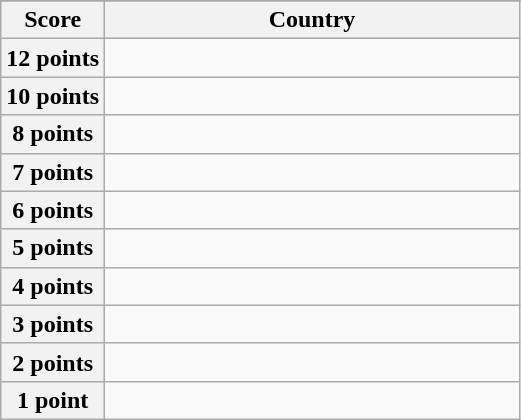<table class="wikitable">
<tr>
</tr>
<tr>
<th scope="col" width="20%">Score</th>
<th scope="col">Country</th>
</tr>
<tr>
<th scope="row">12 points</th>
<td></td>
</tr>
<tr>
<th scope="row">10 points</th>
<td></td>
</tr>
<tr>
<th scope="row">8 points</th>
<td></td>
</tr>
<tr>
<th scope="row">7 points</th>
<td></td>
</tr>
<tr>
<th scope="row">6 points</th>
<td></td>
</tr>
<tr>
<th scope="row">5 points</th>
<td></td>
</tr>
<tr>
<th scope="row">4 points</th>
<td></td>
</tr>
<tr>
<th scope="row">3 points</th>
<td></td>
</tr>
<tr>
<th scope="row">2 points</th>
<td></td>
</tr>
<tr>
<th scope="row">1 point</th>
<td></td>
</tr>
</table>
